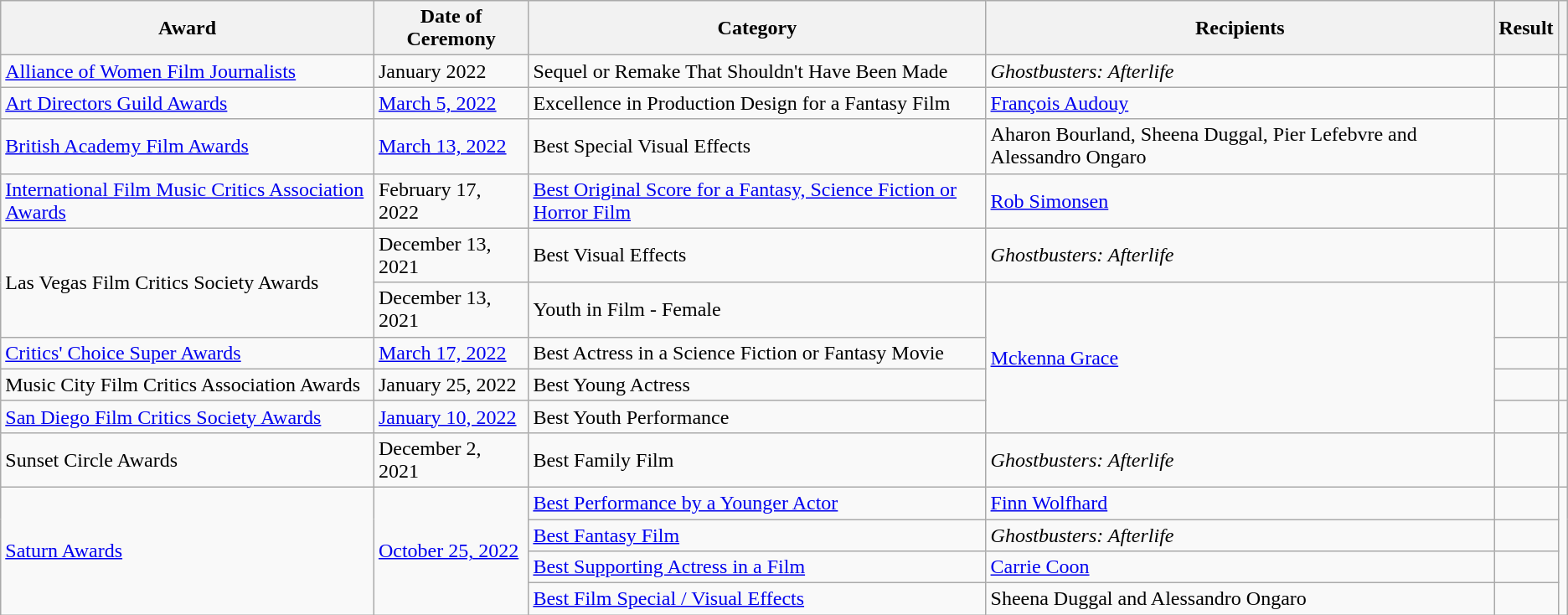<table class="wikitable sortable">
<tr>
<th>Award</th>
<th>Date of Ceremony</th>
<th>Category</th>
<th>Recipients</th>
<th>Result</th>
<th></th>
</tr>
<tr>
<td><a href='#'>Alliance of Women Film Journalists</a></td>
<td>January 2022</td>
<td>Sequel or Remake That Shouldn't Have Been Made</td>
<td><em>Ghostbusters: Afterlife</em></td>
<td></td>
<td></td>
</tr>
<tr>
<td><a href='#'>Art Directors Guild Awards</a></td>
<td><a href='#'>March 5, 2022</a></td>
<td>Excellence in Production Design for a Fantasy Film</td>
<td><a href='#'>François Audouy</a></td>
<td></td>
<td></td>
</tr>
<tr>
<td><a href='#'>British Academy Film Awards</a></td>
<td><a href='#'>March 13, 2022</a></td>
<td>Best Special Visual Effects</td>
<td>Aharon Bourland, Sheena Duggal, Pier Lefebvre and Alessandro Ongaro</td>
<td></td>
<td></td>
</tr>
<tr>
<td><a href='#'>International Film Music Critics Association Awards</a></td>
<td>February 17, 2022</td>
<td><a href='#'>Best Original Score for a Fantasy, Science Fiction or Horror Film</a></td>
<td><a href='#'>Rob Simonsen</a></td>
<td></td>
<td></td>
</tr>
<tr>
<td rowspan="2">Las Vegas Film Critics Society Awards</td>
<td>December 13, 2021</td>
<td>Best Visual Effects</td>
<td><em>Ghostbusters: Afterlife</em></td>
<td></td>
<td></td>
</tr>
<tr>
<td>December 13, 2021</td>
<td>Youth in Film - Female</td>
<td rowspan="4"><a href='#'>Mckenna Grace</a></td>
<td></td>
<td></td>
</tr>
<tr>
<td><a href='#'>Critics' Choice Super Awards</a></td>
<td><a href='#'>March 17, 2022</a></td>
<td>Best Actress in a Science Fiction or Fantasy Movie</td>
<td></td>
<td></td>
</tr>
<tr>
<td>Music City Film Critics Association Awards</td>
<td>January 25, 2022</td>
<td>Best Young Actress</td>
<td></td>
<td></td>
</tr>
<tr>
<td><a href='#'>San Diego Film Critics Society Awards</a></td>
<td><a href='#'>January 10, 2022</a></td>
<td>Best Youth Performance</td>
<td></td>
<td></td>
</tr>
<tr>
<td>Sunset Circle Awards</td>
<td>December 2, 2021</td>
<td>Best Family Film</td>
<td><em>Ghostbusters: Afterlife</em></td>
<td></td>
<td></td>
</tr>
<tr>
<td rowspan="4"><a href='#'>Saturn Awards</a></td>
<td rowspan="4"><a href='#'>October 25, 2022</a></td>
<td><a href='#'>Best Performance by a Younger Actor</a></td>
<td><a href='#'>Finn Wolfhard</a></td>
<td></td>
<td rowspan="4"></td>
</tr>
<tr>
<td><a href='#'>Best Fantasy Film</a></td>
<td><em>Ghostbusters: Afterlife</em></td>
<td></td>
</tr>
<tr>
<td><a href='#'>Best Supporting Actress in a Film</a></td>
<td><a href='#'>Carrie Coon</a></td>
<td></td>
</tr>
<tr>
<td><a href='#'>Best Film Special / Visual Effects</a></td>
<td>Sheena Duggal and Alessandro Ongaro</td>
<td></td>
</tr>
</table>
